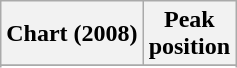<table class="wikitable sortable plainrowheaders" style="text-align:center;">
<tr>
<th scope="col">Chart (2008)</th>
<th scope="col">Peak<br>position</th>
</tr>
<tr>
</tr>
<tr>
</tr>
<tr>
</tr>
<tr>
</tr>
</table>
